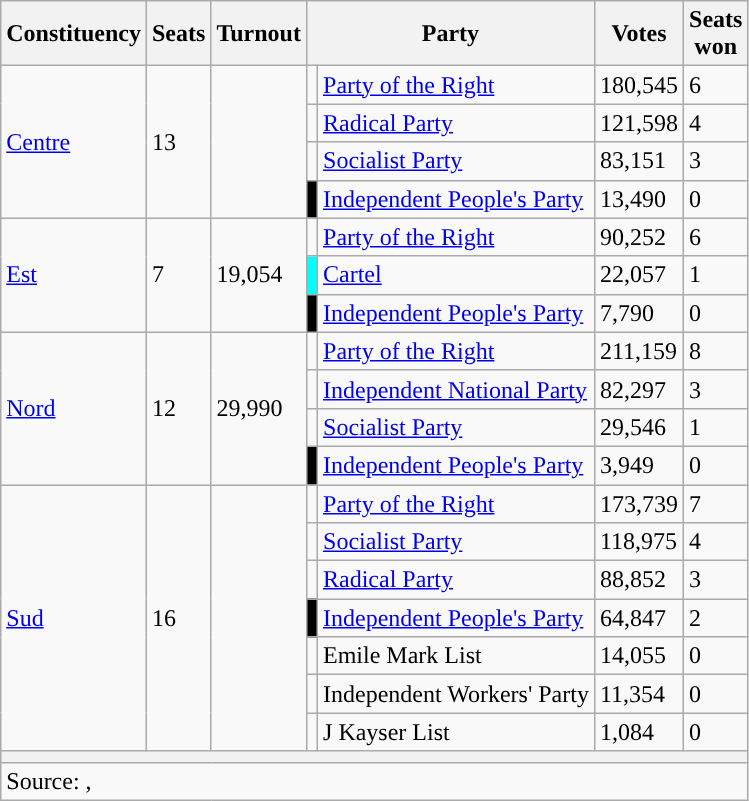<table class="wikitable">
<tr>
<th>Constituency</th>
<th>Seats</th>
<th>Turnout</th>
<th colspan="2">Party</th>
<th>Votes</th>
<th>Seats<br>won</th>
</tr>
<tr>
<td rowspan="4"><a href='#'>Centre</a></td>
<td rowspan="4">13</td>
<td rowspan="4"></td>
<td bgcolor=></td>
<td><a href='#'>Party of the Right</a></td>
<td>180,545</td>
<td>6</td>
</tr>
<tr>
<td></td>
<td><a href='#'>Radical Party</a></td>
<td>121,598</td>
<td>4</td>
</tr>
<tr>
<td bgcolor=></td>
<td><a href='#'>Socialist Party</a></td>
<td>83,151</td>
<td>3</td>
</tr>
<tr>
<td bgcolor=#000000></td>
<td><a href='#'>Independent People's Party</a></td>
<td>13,490</td>
<td>0</td>
</tr>
<tr>
<td rowspan="3"><a href='#'>Est</a></td>
<td rowspan="3">7</td>
<td rowspan="3">19,054</td>
<td bgcolor=></td>
<td><a href='#'>Party of the Right</a></td>
<td>90,252</td>
<td>6</td>
</tr>
<tr>
<td bgcolor=#00FFFF></td>
<td><a href='#'>Cartel</a></td>
<td>22,057</td>
<td>1</td>
</tr>
<tr>
<td bgcolor=#000000></td>
<td><a href='#'>Independent People's Party</a></td>
<td>7,790</td>
<td>0</td>
</tr>
<tr>
<td rowspan="4"><a href='#'>Nord</a></td>
<td rowspan="4">12</td>
<td rowspan="4">29,990</td>
<td bgcolor=></td>
<td><a href='#'>Party of the Right</a></td>
<td>211,159</td>
<td>8</td>
</tr>
<tr>
<td bgcolor=></td>
<td><a href='#'>Independent National Party</a></td>
<td>82,297</td>
<td>3</td>
</tr>
<tr>
<td bgcolor=></td>
<td><a href='#'>Socialist Party</a></td>
<td>29,546</td>
<td>1</td>
</tr>
<tr>
<td bgcolor=#000000></td>
<td><a href='#'>Independent People's Party</a></td>
<td>3,949</td>
<td>0</td>
</tr>
<tr>
<td rowspan="7"><a href='#'>Sud</a></td>
<td rowspan="7">16</td>
<td rowspan="7"></td>
<td></td>
<td><a href='#'>Party of the Right</a></td>
<td>173,739</td>
<td>7</td>
</tr>
<tr>
<td bgcolor=></td>
<td><a href='#'>Socialist Party</a></td>
<td>118,975</td>
<td>4</td>
</tr>
<tr>
<td></td>
<td><a href='#'>Radical Party</a></td>
<td>88,852</td>
<td>3</td>
</tr>
<tr>
<td bgcolor=#000000></td>
<td><a href='#'>Independent People's Party</a></td>
<td>64,847</td>
<td>2</td>
</tr>
<tr>
<td bgcolor=></td>
<td>Emile Mark List</td>
<td>14,055</td>
<td>0</td>
</tr>
<tr>
<td bgcolor=></td>
<td>Independent Workers' Party</td>
<td>11,354</td>
<td>0</td>
</tr>
<tr>
<td bgcolor=></td>
<td>J Kayser List</td>
<td>1,084</td>
<td>0</td>
</tr>
<tr>
<th colspan="7"></th>
</tr>
<tr>
<td colspan="7">Source: , </td>
</tr>
</table>
